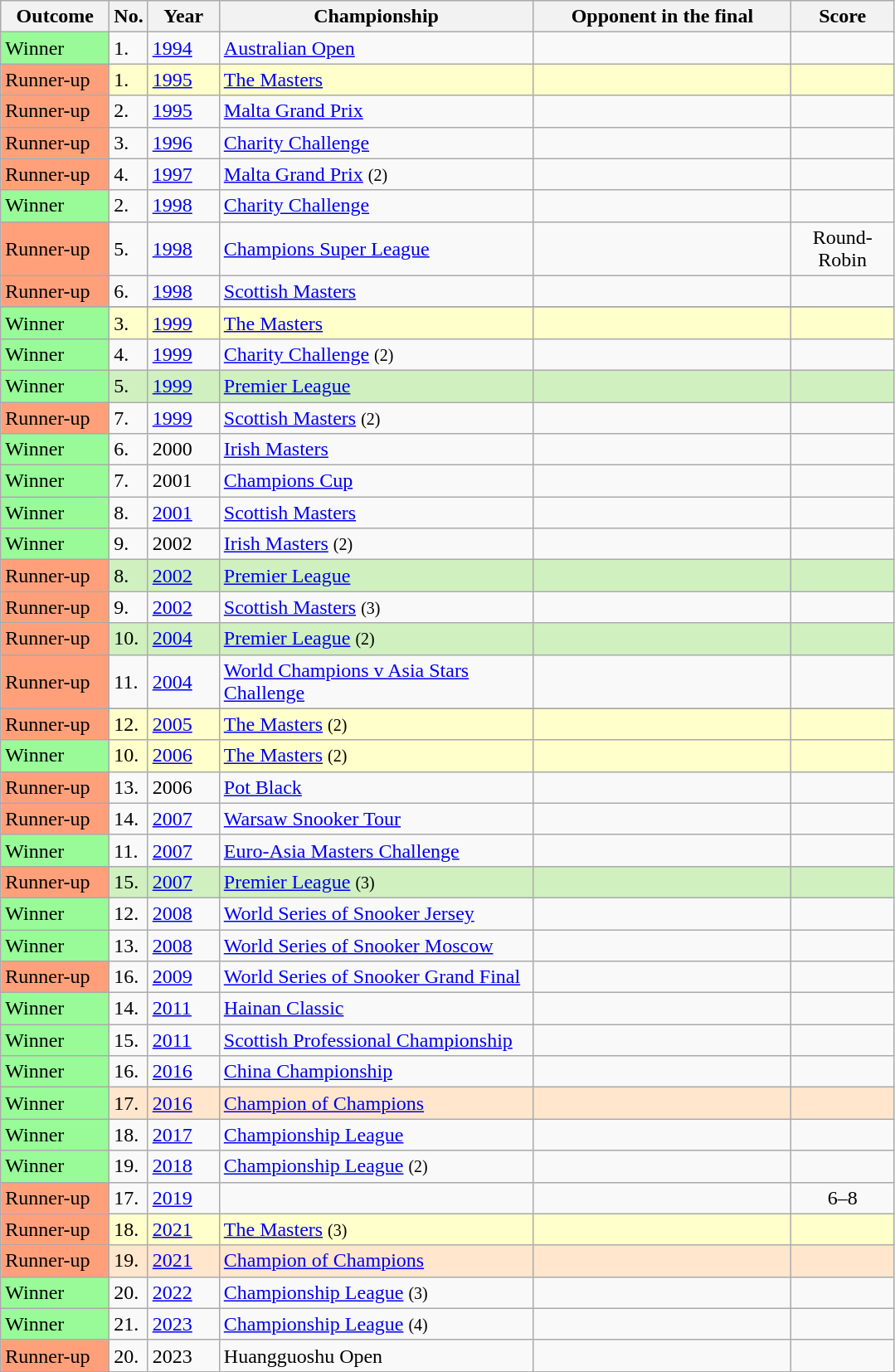<table class="wikitable sortable">
<tr>
<th scope="col" style="width:80px;">Outcome</th>
<th scope="col" style="width:20px;">No.</th>
<th scope="col" style="width:50px;">Year</th>
<th scope="col" style="width:245px;">Championship</th>
<th scope="col" style="width:200px;">Opponent in the final</th>
<th scope="col" style="width:75px;">Score</th>
</tr>
<tr>
<td style="background:#98FB98">Winner</td>
<td>1.</td>
<td><a href='#'>1994</a></td>
<td><a href='#'>Australian Open</a></td>
<td> </td>
<td style="text-align:center;"> </td>
</tr>
<tr style="background:#ffc;">
<td style="background:#ffa07a;">Runner-up</td>
<td>1.</td>
<td><a href='#'>1995</a></td>
<td><a href='#'>The Masters</a></td>
<td> </td>
<td style="text-align:center;"></td>
</tr>
<tr>
<td style="background:#ffa07a;">Runner-up</td>
<td>2.</td>
<td><a href='#'>1995</a></td>
<td><a href='#'>Malta Grand Prix</a></td>
<td> </td>
<td style="text-align:center;"></td>
</tr>
<tr>
<td style="background:#ffa07a;">Runner-up</td>
<td>3.</td>
<td><a href='#'>1996</a></td>
<td><a href='#'>Charity Challenge</a></td>
<td> </td>
<td style="text-align:center;"></td>
</tr>
<tr>
<td style="background:#ffa07a;">Runner-up</td>
<td>4.</td>
<td><a href='#'>1997</a></td>
<td><a href='#'>Malta Grand Prix</a> <small>(2)</small></td>
<td> </td>
<td style="text-align:center;"></td>
</tr>
<tr>
<td style="background:#98FB98">Winner</td>
<td>2.</td>
<td><a href='#'>1998</a></td>
<td><a href='#'>Charity Challenge</a></td>
<td> </td>
<td style="text-align:center;"></td>
</tr>
<tr>
<td style="background:#ffa07a;">Runner-up</td>
<td>5.</td>
<td><a href='#'>1998</a></td>
<td><a href='#'>Champions Super League</a></td>
<td> </td>
<td style="text-align:center;">Round-Robin</td>
</tr>
<tr>
<td style="background:#ffa07a;">Runner-up</td>
<td>6.</td>
<td><a href='#'>1998</a></td>
<td><a href='#'>Scottish Masters</a></td>
<td> </td>
<td style="text-align:center;"></td>
</tr>
<tr>
</tr>
<tr style="background:#ffc;">
<td style="background:#98FB98">Winner</td>
<td>3.</td>
<td><a href='#'>1999</a></td>
<td><a href='#'>The Masters</a></td>
<td> </td>
<td style="text-align:center;"></td>
</tr>
<tr>
<td style="background:#98FB98">Winner</td>
<td>4.</td>
<td><a href='#'>1999</a></td>
<td><a href='#'>Charity Challenge</a> <small>(2)</small></td>
<td> </td>
<td style="text-align:center;"></td>
</tr>
<tr style="background:#d0f0c0;">
<td style="background:#98FB98">Winner</td>
<td>5.</td>
<td><a href='#'>1999</a></td>
<td><a href='#'>Premier League</a></td>
<td> </td>
<td style="text-align:center;"></td>
</tr>
<tr>
<td style="background:#ffa07a;">Runner-up</td>
<td>7.</td>
<td><a href='#'>1999</a></td>
<td><a href='#'>Scottish Masters</a> <small>(2)</small></td>
<td> </td>
<td style="text-align:center;"></td>
</tr>
<tr>
<td style="background:#98FB98">Winner</td>
<td>6.</td>
<td>2000</td>
<td><a href='#'>Irish Masters</a></td>
<td> </td>
<td style="text-align:center;"></td>
</tr>
<tr>
<td style="background:#98FB98">Winner</td>
<td>7.</td>
<td>2001</td>
<td><a href='#'>Champions Cup</a></td>
<td> </td>
<td style="text-align:center;"></td>
</tr>
<tr>
<td style="background:#98FB98">Winner</td>
<td>8.</td>
<td><a href='#'>2001</a></td>
<td><a href='#'>Scottish Masters</a></td>
<td> </td>
<td style="text-align:center;"></td>
</tr>
<tr>
<td style="background:#98FB98">Winner</td>
<td>9.</td>
<td>2002</td>
<td><a href='#'>Irish Masters</a> <small>(2)</small></td>
<td> </td>
<td style="text-align:center;"></td>
</tr>
<tr style="background:#d0f0c0;">
<td style="background:#ffa07a;">Runner-up</td>
<td>8.</td>
<td><a href='#'>2002</a></td>
<td><a href='#'>Premier League</a></td>
<td> </td>
<td style="text-align:center;"></td>
</tr>
<tr>
<td style="background:#ffa07a;">Runner-up</td>
<td>9.</td>
<td><a href='#'>2002</a></td>
<td><a href='#'>Scottish Masters</a> <small>(3)</small></td>
<td> </td>
<td style="text-align:center;"></td>
</tr>
<tr style="background:#d0f0c0;">
<td style="background:#ffa07a;">Runner-up</td>
<td>10.</td>
<td><a href='#'>2004</a></td>
<td><a href='#'>Premier League</a> <small>(2)</small></td>
<td> </td>
<td style="text-align:center;"></td>
</tr>
<tr>
<td style="background:#ffa07a;">Runner-up</td>
<td>11.</td>
<td><a href='#'>2004</a></td>
<td><a href='#'>World Champions v Asia Stars Challenge</a></td>
<td> </td>
<td style="text-align:center;"></td>
</tr>
<tr style="background:#d0f0c0;">
</tr>
<tr style="background:#ffc;">
<td style="background:#ffa07a;">Runner-up</td>
<td>12.</td>
<td><a href='#'>2005</a></td>
<td><a href='#'>The Masters</a> <small>(2)</small></td>
<td> </td>
<td style="text-align:center;"></td>
</tr>
<tr style="background:#ffc;">
<td style="background:#98FB98">Winner</td>
<td>10.</td>
<td><a href='#'>2006</a></td>
<td><a href='#'>The Masters</a> <small>(2)</small></td>
<td> </td>
<td style="text-align:center;"></td>
</tr>
<tr>
<td style="background:#ffa07a;">Runner-up</td>
<td>13.</td>
<td>2006</td>
<td><a href='#'>Pot Black</a></td>
<td> </td>
<td align="center"></td>
</tr>
<tr>
<td style="background:#ffa07a;">Runner-up</td>
<td>14.</td>
<td><a href='#'>2007</a></td>
<td><a href='#'>Warsaw Snooker Tour</a></td>
<td> </td>
<td align="center"></td>
</tr>
<tr>
<td style="background:#98FB98">Winner</td>
<td>11.</td>
<td><a href='#'>2007</a></td>
<td><a href='#'>Euro-Asia Masters Challenge</a></td>
<td> </td>
<td style="text-align:center;"></td>
</tr>
<tr style="background:#d0f0c0;">
<td style="background:#ffa07a;">Runner-up</td>
<td>15.</td>
<td><a href='#'>2007</a></td>
<td><a href='#'>Premier League</a> <small>(3)</small></td>
<td> </td>
<td style="text-align:center;"></td>
</tr>
<tr>
<td style="background:#98FB98">Winner</td>
<td>12.</td>
<td><a href='#'>2008</a></td>
<td><a href='#'>World Series of Snooker Jersey</a></td>
<td> </td>
<td style="text-align:center;"></td>
</tr>
<tr>
<td style="background:#98FB98">Winner</td>
<td>13.</td>
<td><a href='#'>2008</a></td>
<td><a href='#'>World Series of Snooker Moscow</a></td>
<td> </td>
<td style="text-align:center;"></td>
</tr>
<tr>
<td style="background:#ffa07a;">Runner-up</td>
<td>16.</td>
<td><a href='#'>2009</a></td>
<td><a href='#'>World Series of Snooker Grand Final</a></td>
<td> </td>
<td style="text-align:center;"></td>
</tr>
<tr>
<td style="background:#98FB98">Winner</td>
<td>14.</td>
<td><a href='#'>2011</a></td>
<td><a href='#'>Hainan Classic</a></td>
<td> </td>
<td style="text-align:center;"></td>
</tr>
<tr>
<td style="background:#98FB98">Winner</td>
<td>15.</td>
<td><a href='#'>2011</a></td>
<td><a href='#'>Scottish Professional Championship</a></td>
<td> </td>
<td style="text-align:center;"></td>
</tr>
<tr>
<td style="background:#98FB98">Winner</td>
<td>16.</td>
<td><a href='#'>2016</a></td>
<td><a href='#'>China Championship</a></td>
<td> </td>
<td style="text-align:center;"></td>
</tr>
<tr style="background:#ffe6cc;">
<td style="background:#98FB98">Winner</td>
<td>17.</td>
<td><a href='#'>2016</a></td>
<td><a href='#'>Champion of Champions</a></td>
<td> </td>
<td style="text-align:center;"></td>
</tr>
<tr>
<td style="background:#98FB98">Winner</td>
<td>18.</td>
<td><a href='#'>2017</a></td>
<td><a href='#'>Championship League</a></td>
<td> </td>
<td style="text-align:center;"></td>
</tr>
<tr>
<td style="background:#98FB98">Winner</td>
<td>19.</td>
<td><a href='#'>2018</a></td>
<td><a href='#'>Championship League</a> <small>(2)</small></td>
<td> </td>
<td style="text-align:center;"></td>
</tr>
<tr>
<td style="background:#ffa07a;">Runner-up</td>
<td>17.</td>
<td><a href='#'>2019</a></td>
<td></td>
<td> </td>
<td style="text-align:center;">6–8</td>
</tr>
<tr style="background:#ffc;">
<td style="background:#ffa07a;">Runner-up</td>
<td>18.</td>
<td><a href='#'>2021</a></td>
<td><a href='#'>The Masters</a> <small>(3)</small></td>
<td> </td>
<td style="text-align:center;"></td>
</tr>
<tr style="background:#ffe6cc;">
<td style="background:#ffa07a;">Runner-up</td>
<td>19.</td>
<td><a href='#'>2021</a></td>
<td><a href='#'>Champion of Champions</a></td>
<td> </td>
<td style="text-align:center;"></td>
</tr>
<tr>
<td style="background:#98FB98">Winner</td>
<td>20.</td>
<td><a href='#'>2022</a></td>
<td><a href='#'>Championship League</a> <small>(3)</small></td>
<td> </td>
<td style="text-align:center;"></td>
</tr>
<tr>
<td style="background:#98FB98">Winner</td>
<td>21.</td>
<td><a href='#'>2023</a></td>
<td><a href='#'>Championship League</a> <small>(4)</small></td>
<td> </td>
<td style="text-align:center;"></td>
</tr>
<tr>
<td style="background:#ffa07a;">Runner-up</td>
<td>20.</td>
<td>2023</td>
<td>Huangguoshu Open</td>
<td> </td>
<td style="text-align:center;"> </td>
</tr>
</table>
